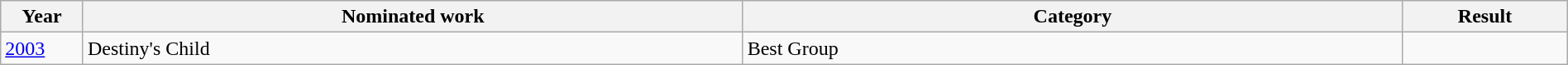<table class="wikitable" width="100%">
<tr>
<th width="5%">Year</th>
<th width="40%">Nominated work</th>
<th width="40%">Category</th>
<th width="10%">Result</th>
</tr>
<tr>
<td><a href='#'>2003</a></td>
<td>Destiny's Child</td>
<td>Best Group</td>
<td></td>
</tr>
</table>
